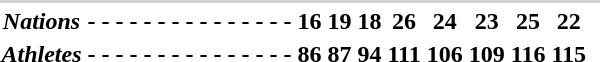<table>
<tr>
</tr>
<tr>
</tr>
<tr>
</tr>
<tr>
</tr>
<tr>
</tr>
<tr>
</tr>
<tr>
</tr>
<tr>
</tr>
<tr>
</tr>
<tr>
</tr>
<tr>
</tr>
<tr>
</tr>
<tr>
</tr>
<tr>
</tr>
<tr>
</tr>
<tr>
</tr>
<tr>
</tr>
<tr>
</tr>
<tr>
</tr>
<tr>
</tr>
<tr>
</tr>
<tr>
</tr>
<tr>
</tr>
<tr>
</tr>
<tr>
</tr>
<tr>
</tr>
<tr>
</tr>
<tr>
</tr>
<tr>
</tr>
<tr>
</tr>
<tr>
</tr>
<tr>
</tr>
<tr>
</tr>
<tr>
</tr>
<tr>
</tr>
<tr>
</tr>
<tr>
<td colspan=26 bgcolor=lightgray></td>
</tr>
<tr>
<th><em>Nations</em></th>
<th>-</th>
<th>-</th>
<th>-</th>
<th>-</th>
<th>-</th>
<th>-</th>
<th>-</th>
<th>-</th>
<th>-</th>
<th>-</th>
<th>-</th>
<th>-</th>
<th>-</th>
<th>-</th>
<th>-</th>
<th>16</th>
<th>19</th>
<th>18</th>
<th>26</th>
<th>24</th>
<th>23</th>
<th>25</th>
<th>22</th>
<th></th>
<th></th>
</tr>
<tr>
<th><em>Athletes</em></th>
<th>-</th>
<th>-</th>
<th>-</th>
<th>-</th>
<th>-</th>
<th>-</th>
<th>-</th>
<th>-</th>
<th>-</th>
<th>-</th>
<th>-</th>
<th>-</th>
<th>-</th>
<th>-</th>
<th>-</th>
<th>86</th>
<th>87</th>
<th>94</th>
<th>111</th>
<th>106</th>
<th>109</th>
<th>116</th>
<th>115</th>
<th></th>
<th></th>
</tr>
<tr>
</tr>
<tr>
</tr>
</table>
